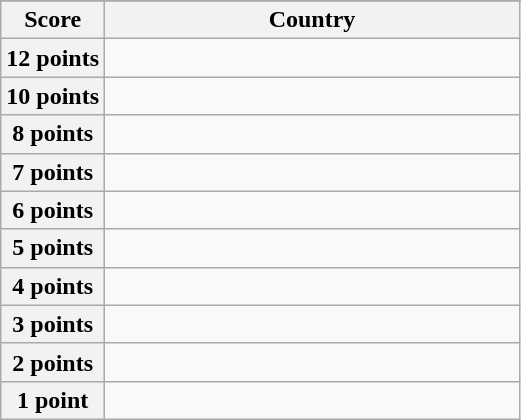<table class="wikitable">
<tr>
</tr>
<tr>
<th scope="col" width="20%">Score</th>
<th scope="col">Country</th>
</tr>
<tr>
<th scope="row">12 points</th>
<td></td>
</tr>
<tr>
<th scope="row">10 points</th>
<td></td>
</tr>
<tr>
<th scope="row">8 points</th>
<td></td>
</tr>
<tr>
<th scope="row">7 points</th>
<td></td>
</tr>
<tr>
<th scope="row">6 points</th>
<td></td>
</tr>
<tr>
<th scope="row">5 points</th>
<td></td>
</tr>
<tr>
<th scope="row">4 points</th>
<td></td>
</tr>
<tr>
<th scope="row">3 points</th>
<td></td>
</tr>
<tr>
<th scope="row">2 points</th>
<td></td>
</tr>
<tr>
<th scope="row">1 point</th>
<td></td>
</tr>
</table>
